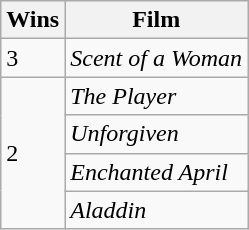<table class="wikitable">
<tr>
<th>Wins</th>
<th>Film</th>
</tr>
<tr>
<td>3</td>
<td><em>Scent of a Woman</em></td>
</tr>
<tr>
<td rowspan="4">2</td>
<td><em>The Player</em></td>
</tr>
<tr>
<td><em>Unforgiven</em></td>
</tr>
<tr>
<td><em>Enchanted April</em></td>
</tr>
<tr>
<td><em>Aladdin</em></td>
</tr>
</table>
